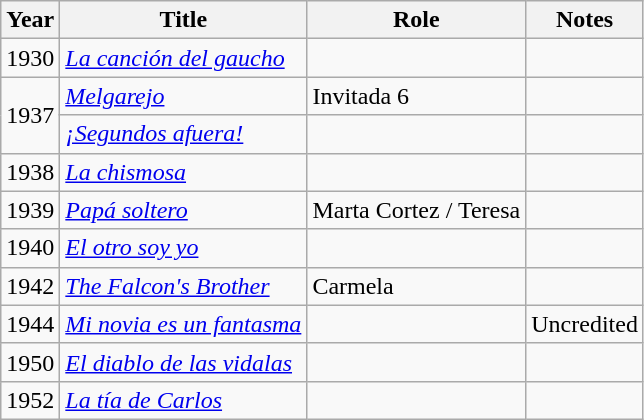<table class="wikitable">
<tr>
<th>Year</th>
<th>Title</th>
<th>Role</th>
<th>Notes</th>
</tr>
<tr>
<td>1930</td>
<td><em><a href='#'>La canción del gaucho</a></em></td>
<td></td>
<td></td>
</tr>
<tr>
<td rowspan=2>1937</td>
<td><em><a href='#'>Melgarejo</a></em></td>
<td>Invitada 6</td>
<td></td>
</tr>
<tr>
<td><em><a href='#'>¡Segundos afuera!</a></em></td>
<td></td>
<td></td>
</tr>
<tr>
<td>1938</td>
<td><em><a href='#'>La chismosa</a></em></td>
<td></td>
<td></td>
</tr>
<tr>
<td>1939</td>
<td><em><a href='#'>Papá soltero</a></em></td>
<td>Marta Cortez / Teresa</td>
<td></td>
</tr>
<tr>
<td>1940</td>
<td><em><a href='#'>El otro soy yo</a></em></td>
<td></td>
<td></td>
</tr>
<tr>
<td>1942</td>
<td><em><a href='#'>The Falcon's Brother</a></em></td>
<td>Carmela</td>
<td></td>
</tr>
<tr>
<td>1944</td>
<td><em><a href='#'>Mi novia es un fantasma</a></em></td>
<td></td>
<td>Uncredited</td>
</tr>
<tr>
<td>1950</td>
<td><em><a href='#'>El diablo de las vidalas</a></em></td>
<td></td>
<td></td>
</tr>
<tr>
<td>1952</td>
<td><em><a href='#'>La tía de Carlos</a></em></td>
<td></td>
<td></td>
</tr>
</table>
